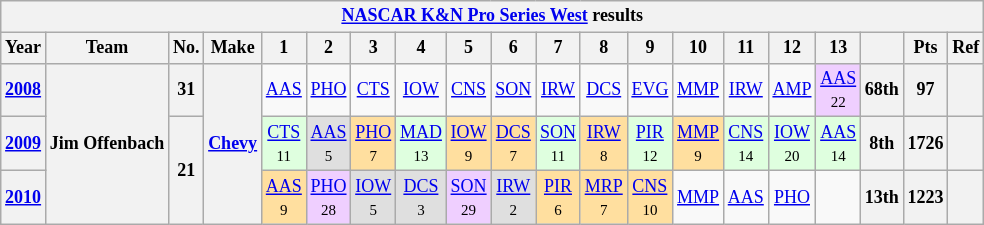<table class="wikitable" style="text-align:center; font-size:75%">
<tr>
<th colspan=23><a href='#'>NASCAR K&N Pro Series West</a> results</th>
</tr>
<tr>
<th>Year</th>
<th>Team</th>
<th>No.</th>
<th>Make</th>
<th>1</th>
<th>2</th>
<th>3</th>
<th>4</th>
<th>5</th>
<th>6</th>
<th>7</th>
<th>8</th>
<th>9</th>
<th>10</th>
<th>11</th>
<th>12</th>
<th>13</th>
<th></th>
<th>Pts</th>
<th>Ref</th>
</tr>
<tr>
<th><a href='#'>2008</a></th>
<th rowspan=3>Jim Offenbach</th>
<th>31</th>
<th rowspan=3><a href='#'>Chevy</a></th>
<td><a href='#'>AAS</a></td>
<td><a href='#'>PHO</a></td>
<td><a href='#'>CTS</a></td>
<td><a href='#'>IOW</a></td>
<td><a href='#'>CNS</a></td>
<td><a href='#'>SON</a></td>
<td><a href='#'>IRW</a></td>
<td><a href='#'>DCS</a></td>
<td><a href='#'>EVG</a></td>
<td><a href='#'>MMP</a></td>
<td><a href='#'>IRW</a></td>
<td><a href='#'>AMP</a></td>
<td style="background:#EFCFFF;"><a href='#'>AAS</a><br><small>22</small></td>
<th>68th</th>
<th>97</th>
<th></th>
</tr>
<tr>
<th><a href='#'>2009</a></th>
<th rowspan=2>21</th>
<td style="background:#DFFFDF;"><a href='#'>CTS</a><br><small>11</small></td>
<td style="background:#DFDFDF;"><a href='#'>AAS</a><br><small>5</small></td>
<td style="background:#FFDF9F;"><a href='#'>PHO</a><br><small>7</small></td>
<td style="background:#DFFFDF;"><a href='#'>MAD</a><br><small>13</small></td>
<td style="background:#FFDF9F;"><a href='#'>IOW</a><br><small>9</small></td>
<td style="background:#FFDF9F;"><a href='#'>DCS</a><br><small>7</small></td>
<td style="background:#DFFFDF;"><a href='#'>SON</a><br><small>11</small></td>
<td style="background:#FFDF9F;"><a href='#'>IRW</a><br><small>8</small></td>
<td style="background:#DFFFDF;"><a href='#'>PIR</a><br><small>12</small></td>
<td style="background:#FFDF9F;"><a href='#'>MMP</a><br><small>9</small></td>
<td style="background:#DFFFDF;"><a href='#'>CNS</a><br><small>14</small></td>
<td style="background:#DFFFDF;"><a href='#'>IOW</a><br><small>20</small></td>
<td style="background:#DFFFDF;"><a href='#'>AAS</a><br><small>14</small></td>
<th>8th</th>
<th>1726</th>
<th></th>
</tr>
<tr>
<th><a href='#'>2010</a></th>
<td style="background:#FFDF9F;"><a href='#'>AAS</a><br><small>9</small></td>
<td style="background:#EFCFFF;"><a href='#'>PHO</a><br><small>28</small></td>
<td style="background:#DFDFDF;"><a href='#'>IOW</a><br><small>5</small></td>
<td style="background:#DFDFDF;"><a href='#'>DCS</a><br><small>3</small></td>
<td style="background:#EFCFFF;"><a href='#'>SON</a><br><small>29</small></td>
<td style="background:#DFDFDF;"><a href='#'>IRW</a><br><small>2</small></td>
<td style="background:#FFDF9F;"><a href='#'>PIR</a><br><small>6</small></td>
<td style="background:#FFDF9F;"><a href='#'>MRP</a><br><small>7</small></td>
<td style="background:#FFDF9F;"><a href='#'>CNS</a><br><small>10</small></td>
<td><a href='#'>MMP</a></td>
<td><a href='#'>AAS</a></td>
<td><a href='#'>PHO</a></td>
<td></td>
<th>13th</th>
<th>1223</th>
<th></th>
</tr>
</table>
